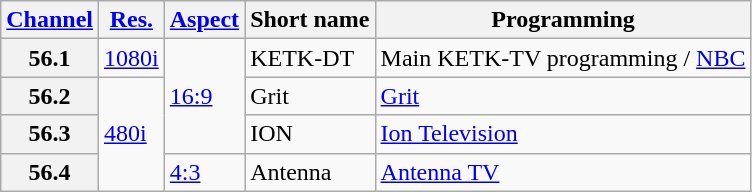<table class="wikitable">
<tr>
<th scope = "col"><a href='#'>Channel</a></th>
<th scope = "col"><a href='#'>Res.</a></th>
<th scope = "col"><a href='#'>Aspect</a></th>
<th scope = "col">Short name</th>
<th scope = "col">Programming</th>
</tr>
<tr>
<th scope = "row">56.1</th>
<td><a href='#'>1080i</a></td>
<td rowspan=3><a href='#'>16:9</a></td>
<td>KETK-DT</td>
<td>Main KETK-TV programming / <a href='#'>NBC</a></td>
</tr>
<tr>
<th scope = "row">56.2</th>
<td rowspan=3><a href='#'>480i</a></td>
<td>Grit</td>
<td><a href='#'>Grit</a></td>
</tr>
<tr>
<th scope = "row">56.3</th>
<td>ION</td>
<td><a href='#'>Ion Television</a></td>
</tr>
<tr>
<th scope = "row">56.4</th>
<td><a href='#'>4:3</a></td>
<td>Antenna</td>
<td><a href='#'>Antenna TV</a></td>
</tr>
</table>
